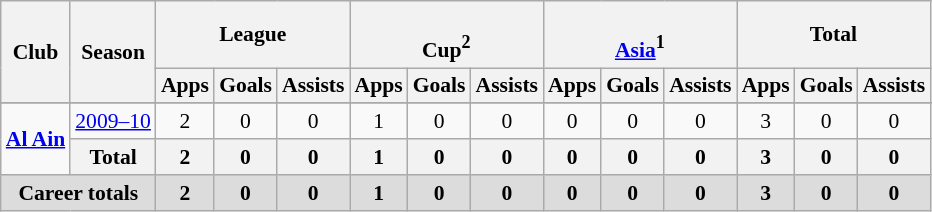<table class="wikitable" style="font-size:90%; text-align: center;">
<tr>
<th rowspan="2">Club</th>
<th rowspan="2">Season</th>
<th colspan="3">League</th>
<th colspan="3"><br>Cup<sup>2</sup></th>
<th colspan="3"><br><a href='#'>Asia</a><sup>1</sup></th>
<th colspan="3">Total</th>
</tr>
<tr>
<th>Apps</th>
<th>Goals</th>
<th>Assists</th>
<th>Apps</th>
<th>Goals</th>
<th>Assists</th>
<th>Apps</th>
<th>Goals</th>
<th>Assists</th>
<th>Apps</th>
<th>Goals</th>
<th>Assists</th>
</tr>
<tr>
</tr>
<tr align=center>
<td rowspan="2" align=center valign=center><strong><a href='#'>Al Ain</a></strong></td>
<td><a href='#'>2009–10</a></td>
<td>2</td>
<td>0</td>
<td>0</td>
<td>1</td>
<td>0</td>
<td>0</td>
<td>0</td>
<td>0</td>
<td>0</td>
<td>3</td>
<td>0</td>
<td>0</td>
</tr>
<tr align=center>
<th>Total</th>
<th>2</th>
<th>0</th>
<th>0</th>
<th>1</th>
<th>0</th>
<th>0</th>
<th>0</th>
<th>0</th>
<th>0</th>
<th>3</th>
<th>0</th>
<th>0</th>
</tr>
<tr>
<th style="background: #DCDCDC" colspan="2">Career totals</th>
<th style="background: #DCDCDC">2</th>
<th style="background: #DCDCDC">0</th>
<th style="background: #DCDCDC">0</th>
<th style="background: #DCDCDC">1</th>
<th style="background: #DCDCDC">0</th>
<th style="background: #DCDCDC">0</th>
<th style="background: #DCDCDC">0</th>
<th style="background: #DCDCDC">0</th>
<th style="background: #DCDCDC">0</th>
<th style="background: #DCDCDC">3</th>
<th style="background: #DCDCDC">0</th>
<th style="background: #DCDCDC">0</th>
</tr>
</table>
